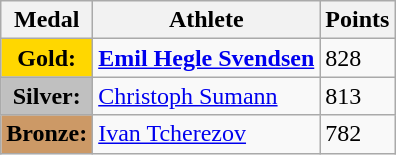<table class="wikitable">
<tr>
<th><strong>Medal</strong></th>
<th><strong>Athlete</strong></th>
<th><strong>Points</strong></th>
</tr>
<tr>
<td style="text-align:center;background-color:gold;"><strong>Gold:</strong></td>
<td> <strong><a href='#'>Emil Hegle Svendsen</a></strong></td>
<td>828</td>
</tr>
<tr>
<td style="text-align:center;background-color:silver;"><strong>Silver:</strong></td>
<td> <a href='#'>Christoph Sumann</a></td>
<td>813</td>
</tr>
<tr>
<td style="text-align:center;background-color:#CC9966;"><strong>Bronze:</strong></td>
<td> <a href='#'>Ivan Tcherezov</a></td>
<td>782</td>
</tr>
</table>
